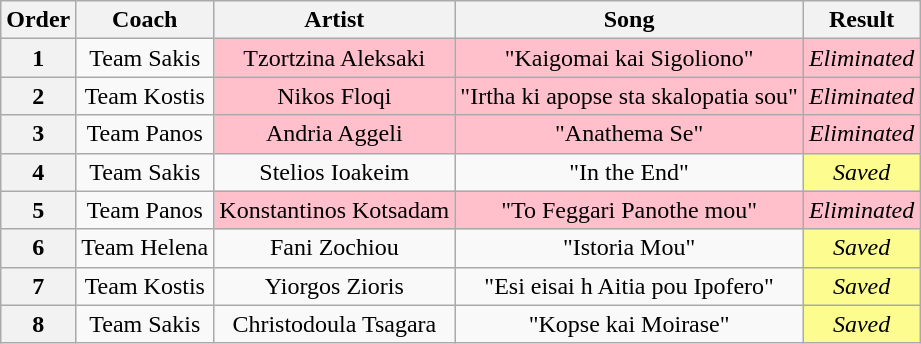<table class="wikitable" style="text-align: center; width: auto;">
<tr>
<th>Order</th>
<th>Coach</th>
<th>Artist</th>
<th>Song</th>
<th>Result</th>
</tr>
<tr>
<th>1</th>
<td>Team Sakis</td>
<td style="background:pink;">Tzortzina Aleksaki</td>
<td style="background:pink;">"Kaigomai kai Sigoliono"</td>
<td style="background:pink;"><em>Eliminated</em></td>
</tr>
<tr>
<th>2</th>
<td>Team Kostis</td>
<td style="background:pink;">Nikos Floqi</td>
<td style="background:pink;">"Irtha ki apopse sta skalopatia sou"</td>
<td style="background:pink;"><em>Eliminated</em></td>
</tr>
<tr>
<th>3</th>
<td>Team Panos</td>
<td style="background:pink;">Andria Aggeli</td>
<td style="background:pink;">"Anathema Se"</td>
<td style="background:pink;"><em>Eliminated</em></td>
</tr>
<tr>
<th>4</th>
<td>Team Sakis</td>
<td>Stelios Ioakeim</td>
<td>"In the End"</td>
<td style="background:#fdfc8f;"><em>Saved</em></td>
</tr>
<tr>
<th>5</th>
<td>Team Panos</td>
<td style="background:pink;">Konstantinos Kotsadam</td>
<td style="background:pink;">"To Feggari Panothe mou"</td>
<td style="background:pink;"><em>Eliminated</em></td>
</tr>
<tr>
<th>6</th>
<td>Team Helena</td>
<td>Fani Zochiou</td>
<td>"Istoria Mou"</td>
<td style="background:#fdfc8f;"><em>Saved</em></td>
</tr>
<tr>
<th>7</th>
<td>Team Kostis</td>
<td>Yiorgos Zioris</td>
<td>"Esi eisai h Aitia pou Ipofero"</td>
<td style="background:#fdfc8f;"><em>Saved</em></td>
</tr>
<tr>
<th>8</th>
<td>Team Sakis</td>
<td>Christodoula Tsagara</td>
<td>"Kopse kai Moirase"</td>
<td style="background:#fdfc8f;"><em>Saved</em></td>
</tr>
</table>
